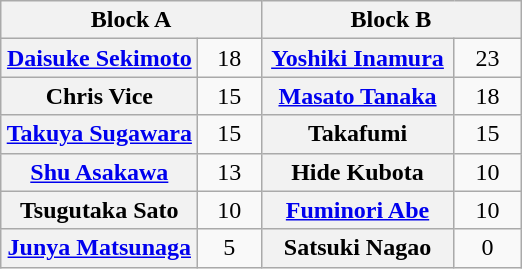<table class="wikitable" style="margin: 1em auto 1em auto;text-align:center">
<tr>
<th colspan="2" style="width:50%">Block A</th>
<th colspan="2" style="width:50%">Block B</th>
</tr>
<tr>
<th><a href='#'>Daisuke Sekimoto</a></th>
<td style="width:35px">18</td>
<th><a href='#'>Yoshiki Inamura</a></th>
<td style="width:35px">23</td>
</tr>
<tr>
<th>Chris Vice</th>
<td>15</td>
<th><a href='#'>Masato Tanaka</a></th>
<td>18</td>
</tr>
<tr>
<th><a href='#'>Takuya Sugawara</a></th>
<td>15</td>
<th>Takafumi</th>
<td>15</td>
</tr>
<tr>
<th><a href='#'>Shu Asakawa</a></th>
<td>13</td>
<th>Hide Kubota</th>
<td>10</td>
</tr>
<tr>
<th>Tsugutaka Sato</th>
<td>10</td>
<th><a href='#'>Fuminori Abe</a></th>
<td>10</td>
</tr>
<tr>
<th><a href='#'>Junya Matsunaga</a></th>
<td>5</td>
<th>Satsuki Nagao</th>
<td>0</td>
</tr>
</table>
